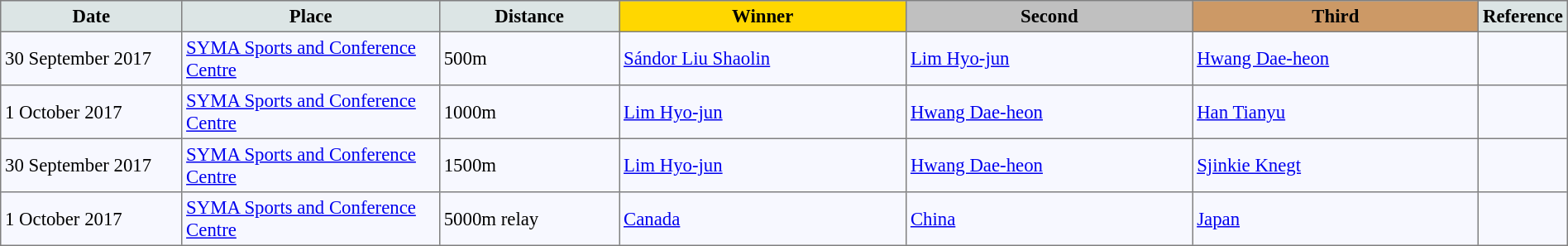<table bgcolor="#f7f8ff" cellpadding="3" cellspacing="0" border="1" style="font-size: 95%; border: gray solid 1px; border-collapse: collapse;">
<tr bgcolor="#CCCCCC" (1>
<td align="center" bgcolor="#DCE5E5" width="150"><strong>Date</strong></td>
<td align="center" bgcolor="#DCE5E5" width="220"><strong>Place</strong></td>
<td align="center" bgcolor="#DCE5E5" width="150"><strong>Distance</strong></td>
<td align="center" bgcolor="gold" width="250"><strong>Winner</strong></td>
<td align="center" bgcolor="silver" width="250"><strong>Second</strong></td>
<td align="center" bgcolor="CC9966" width="250"><strong>Third</strong></td>
<td align="center" bgcolor="#DCE5E5" width="30"><strong>Reference</strong></td>
</tr>
<tr align="left">
<td>30 September 2017</td>
<td><a href='#'>SYMA Sports and Conference Centre</a></td>
<td>500m</td>
<td> <a href='#'>Sándor Liu Shaolin</a></td>
<td> <a href='#'>Lim Hyo-jun</a></td>
<td> <a href='#'>Hwang Dae-heon</a></td>
<td></td>
</tr>
<tr align="left">
<td>1 October 2017</td>
<td><a href='#'>SYMA Sports and Conference Centre</a></td>
<td>1000m</td>
<td> <a href='#'>Lim Hyo-jun</a></td>
<td> <a href='#'>Hwang Dae-heon</a></td>
<td> <a href='#'>Han Tianyu</a></td>
<td></td>
</tr>
<tr align="left">
<td>30 September 2017</td>
<td><a href='#'>SYMA Sports and Conference Centre</a></td>
<td>1500m</td>
<td> <a href='#'>Lim Hyo-jun</a></td>
<td> <a href='#'>Hwang Dae-heon</a></td>
<td> <a href='#'>Sjinkie Knegt</a></td>
<td> </td>
</tr>
<tr align="left">
<td>1 October 2017</td>
<td><a href='#'>SYMA Sports and Conference Centre</a></td>
<td>5000m relay</td>
<td> <a href='#'>Canada</a></td>
<td> <a href='#'>China</a></td>
<td> <a href='#'>Japan</a></td>
<td></td>
</tr>
</table>
